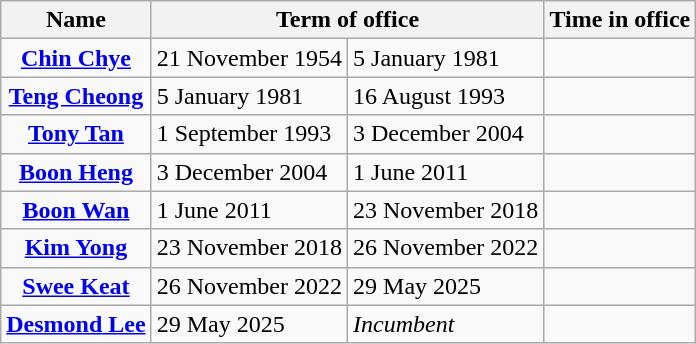<table class="wikitable">
<tr>
<th>Name</th>
<th colspan="2">Term of office</th>
<th>Time in office</th>
</tr>
<tr>
<td align="center"><strong><a href='#'> Chin Chye</a></strong></td>
<td>21 November 1954</td>
<td>5 January 1981</td>
<td></td>
</tr>
<tr>
<td align="center"><strong><a href='#'> Teng Cheong</a></strong></td>
<td>5 January 1981</td>
<td>16 August 1993<br></td>
<td></td>
</tr>
<tr>
<td align="center"><strong><a href='#'>Tony Tan</a></strong></td>
<td>1 September 1993</td>
<td>3 December 2004</td>
<td></td>
</tr>
<tr>
<td align="center"><strong><a href='#'> Boon Heng</a></strong></td>
<td>3 December 2004</td>
<td>1 June 2011</td>
<td></td>
</tr>
<tr>
<td align="center"><strong><a href='#'> Boon Wan</a></strong></td>
<td>1 June 2011</td>
<td>23 November 2018</td>
<td></td>
</tr>
<tr>
<td align="center"><strong><a href='#'> Kim Yong</a></strong></td>
<td>23 November 2018</td>
<td>26 November 2022</td>
<td></td>
</tr>
<tr>
<td align="center"><strong><a href='#'> Swee Keat</a></strong></td>
<td>26 November 2022</td>
<td>29 May 2025</td>
<td></td>
</tr>
<tr>
<td align="center"><a href='#'><strong>Desmond Lee</strong></a></td>
<td>29 May 2025</td>
<td><em>Incumbent</em></td>
<td></td>
</tr>
</table>
